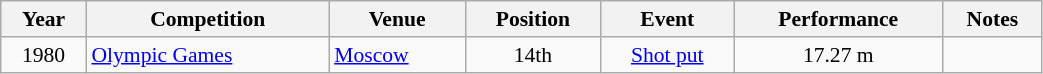<table class="wikitable" width=55% style="font-size:90%; text-align:center;">
<tr>
<th>Year</th>
<th>Competition</th>
<th>Venue</th>
<th>Position</th>
<th>Event</th>
<th>Performance</th>
<th>Notes</th>
</tr>
<tr>
<td>1980</td>
<td align=left><a href='#'>Olympic Games</a></td>
<td align=left> <a href='#'>Moscow</a></td>
<td>14th</td>
<td><a href='#'>Shot put</a></td>
<td>17.27 m</td>
<td></td>
</tr>
</table>
